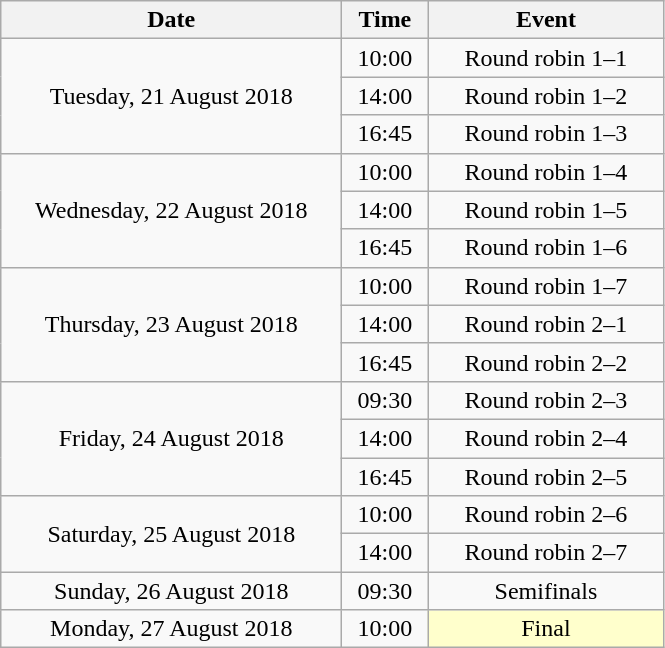<table class = "wikitable" style="text-align:center;">
<tr>
<th width=220>Date</th>
<th width=50>Time</th>
<th width=150>Event</th>
</tr>
<tr>
<td rowspan=3>Tuesday, 21 August 2018</td>
<td>10:00</td>
<td>Round robin 1–1</td>
</tr>
<tr>
<td>14:00</td>
<td>Round robin 1–2</td>
</tr>
<tr>
<td>16:45</td>
<td>Round robin 1–3</td>
</tr>
<tr>
<td rowspan=3>Wednesday, 22 August 2018</td>
<td>10:00</td>
<td>Round robin 1–4</td>
</tr>
<tr>
<td>14:00</td>
<td>Round robin 1–5</td>
</tr>
<tr>
<td>16:45</td>
<td>Round robin 1–6</td>
</tr>
<tr>
<td rowspan=3>Thursday, 23 August 2018</td>
<td>10:00</td>
<td>Round robin 1–7</td>
</tr>
<tr>
<td>14:00</td>
<td>Round robin 2–1</td>
</tr>
<tr>
<td>16:45</td>
<td>Round robin 2–2</td>
</tr>
<tr>
<td rowspan=3>Friday, 24 August 2018</td>
<td>09:30</td>
<td>Round robin 2–3</td>
</tr>
<tr>
<td>14:00</td>
<td>Round robin 2–4</td>
</tr>
<tr>
<td>16:45</td>
<td>Round robin 2–5</td>
</tr>
<tr>
<td rowspan=2>Saturday, 25 August 2018</td>
<td>10:00</td>
<td>Round robin 2–6</td>
</tr>
<tr>
<td>14:00</td>
<td>Round robin 2–7</td>
</tr>
<tr>
<td>Sunday, 26 August 2018</td>
<td>09:30</td>
<td>Semifinals</td>
</tr>
<tr>
<td>Monday, 27 August 2018</td>
<td>10:00</td>
<td bgcolor="ffffcc">Final</td>
</tr>
</table>
